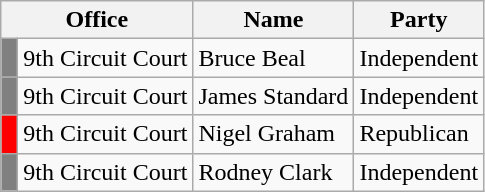<table class="wikitable">
<tr>
<th colspan="2">Office</th>
<th>Name</th>
<th>Party</th>
</tr>
<tr>
<td bgcolor="gray"> </td>
<td>9th Circuit Court</td>
<td>Bruce Beal</td>
<td>Independent</td>
</tr>
<tr>
<td bgcolor="gray"> </td>
<td>9th Circuit Court</td>
<td>James Standard</td>
<td>Independent</td>
</tr>
<tr>
<td bgcolor="red"> </td>
<td>9th Circuit Court</td>
<td>Nigel Graham</td>
<td>Republican</td>
</tr>
<tr>
<td bgcolor="gray"> </td>
<td>9th Circuit Court</td>
<td>Rodney Clark</td>
<td>Independent</td>
</tr>
</table>
